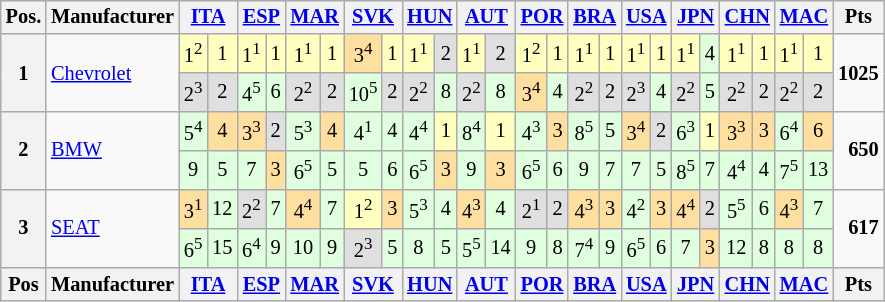<table align="left"| class="wikitable" style="font-size: 85%; text-align: center">
<tr valign="top">
<th valign=middle>Pos.</th>
<th valign=middle>Manufacturer</th>
<th colspan=2><a href='#'>ITA</a><br></th>
<th colspan=2><a href='#'>ESP</a><br></th>
<th colspan=2><a href='#'>MAR</a><br></th>
<th colspan=2><a href='#'>SVK</a><br></th>
<th colspan=2><a href='#'>HUN</a><br></th>
<th colspan=2><a href='#'>AUT</a><br></th>
<th colspan=2><a href='#'>POR</a><br></th>
<th colspan=2><a href='#'>BRA</a><br></th>
<th colspan=2><a href='#'>USA</a><br></th>
<th colspan=2><a href='#'>JPN</a><br></th>
<th colspan=2><a href='#'>CHN</a><br></th>
<th colspan=2><a href='#'>MAC</a><br></th>
<th valign=middle> Pts </th>
</tr>
<tr>
<th rowspan=2>1</th>
<td align="left" rowspan=2> <a href='#'>Chevrolet</a></td>
<td style="background:#ffffbf;">1<sup>2</sup></td>
<td style="background:#ffffbf;">1</td>
<td style="background:#ffffbf;">1<sup>1</sup></td>
<td style="background:#ffffbf;">1</td>
<td style="background:#ffffbf;">1<sup>1</sup></td>
<td style="background:#ffffbf;">1</td>
<td style="background:#ffdf9f;">3<sup>4</sup></td>
<td style="background:#ffffbf;">1</td>
<td style="background:#ffffbf;">1<sup>1</sup></td>
<td style="background:#dfdfdf;">2</td>
<td style="background:#ffffbf;">1<sup>1</sup></td>
<td style="background:#dfdfdf;">2</td>
<td style="background:#ffffbf;">1<sup>2</sup></td>
<td style="background:#ffffbf;">1</td>
<td style="background:#ffffbf;">1<sup>1</sup></td>
<td style="background:#ffffbf;">1</td>
<td style="background:#ffffbf;">1<sup>1</sup></td>
<td style="background:#ffffbf;">1</td>
<td style="background:#ffffbf;">1<sup>1</sup></td>
<td style="background:#dfffdf;">4</td>
<td style="background:#ffffbf;">1<sup>1</sup></td>
<td style="background:#ffffbf;">1</td>
<td style="background:#ffffbf;">1<sup>1</sup></td>
<td style="background:#ffffbf;">1</td>
<td align="right" rowspan=2><strong>1025</strong></td>
</tr>
<tr>
<td style="background:#dfdfdf;">2<sup>3</sup></td>
<td style="background:#dfdfdf;">2</td>
<td style="background:#dfffdf;">4<sup>5</sup></td>
<td style="background:#dfffdf;">6</td>
<td style="background:#dfdfdf;">2<sup>2</sup></td>
<td style="background:#dfdfdf;">2</td>
<td style="background:#dfffdf;">10<sup>5</sup></td>
<td style="background:#dfdfdf;">2</td>
<td style="background:#dfdfdf;">2<sup>2</sup></td>
<td style="background:#dfffdf;">8</td>
<td style="background:#dfdfdf;">2<sup>2</sup></td>
<td style="background:#dfffdf;">8</td>
<td style="background:#ffdf9f;">3<sup>4</sup></td>
<td style="background:#dfffdf;">4</td>
<td style="background:#dfdfdf;">2<sup>2</sup></td>
<td style="background:#dfdfdf;">2</td>
<td style="background:#dfdfdf;">2<sup>3</sup></td>
<td style="background:#dfffdf;">4</td>
<td style="background:#dfdfdf;">2<sup>2</sup></td>
<td style="background:#dfffdf;">5</td>
<td style="background:#dfdfdf;">2<sup>2</sup></td>
<td style="background:#dfdfdf;">2</td>
<td style="background:#dfdfdf;">2<sup>2</sup></td>
<td style="background:#dfdfdf;">2</td>
</tr>
<tr>
<th rowspan=2>2</th>
<td align="left" rowspan=2> <a href='#'>BMW</a></td>
<td style="background:#dfffdf;">5<sup>4</sup></td>
<td style="background:#ffdf9f;">4</td>
<td style="background:#ffdf9f;">3<sup>3</sup></td>
<td style="background:#dfdfdf;">2</td>
<td style="background:#dfffdf;">5<sup>3</sup></td>
<td style="background:#ffdf9f;">4</td>
<td style="background:#dfffdf;">4<sup>1</sup></td>
<td style="background:#dfffdf;">4</td>
<td style="background:#dfffdf;">4<sup>4</sup></td>
<td style="background:#ffffbf;">1</td>
<td style="background:#dfffdf;">8<sup>4</sup></td>
<td style="background:#ffffbf;">1</td>
<td style="background:#dfffdf;">4<sup>3</sup></td>
<td style="background:#ffdf9f;">3</td>
<td style="background:#dfffdf;">8<sup>5</sup></td>
<td style="background:#dfffdf;">5</td>
<td style="background:#ffdf9f;">3<sup>4</sup></td>
<td style="background:#dfdfdf;">2</td>
<td style="background:#dfffdf;">6<sup>3</sup></td>
<td style="background:#ffffbf;">1</td>
<td style="background:#ffdf9f;">3<sup>3</sup></td>
<td style="background:#ffdf9f;">3</td>
<td style="background:#dfffdf;">6<sup>4</sup></td>
<td style="background:#ffdf9f;">6</td>
<td align="right" rowspan=2><strong>650</strong></td>
</tr>
<tr>
<td style="background:#dfffdf;">9</td>
<td style="background:#dfffdf;">5</td>
<td style="background:#dfffdf;">7</td>
<td style="background:#ffdf9f;">3</td>
<td style="background:#dfffdf;">6<sup>5</sup></td>
<td style="background:#dfffdf;">5</td>
<td style="background:#dfffdf;">5</td>
<td style="background:#dfffdf;">6</td>
<td style="background:#dfffdf;">6<sup>5</sup></td>
<td style="background:#ffdf9f;">3</td>
<td style="background:#dfffdf;">9</td>
<td style="background:#ffdf9f;">3</td>
<td style="background:#dfffdf;">6<sup>5</sup></td>
<td style="background:#dfffdf;">6</td>
<td style="background:#dfffdf;">9</td>
<td style="background:#dfffdf;">7</td>
<td style="background:#dfffdf;">7</td>
<td style="background:#dfffdf;">5</td>
<td style="background:#dfffdf;">8<sup>5</sup></td>
<td style="background:#dfffdf;">7</td>
<td style="background:#dfffdf;">4<sup>4</sup></td>
<td style="background:#dfffdf;">4</td>
<td style="background:#dfffdf;">7<sup>5</sup></td>
<td style="background:#dfffdf;">13</td>
</tr>
<tr>
<th rowspan=2>3</th>
<td align="left" rowspan=2> <a href='#'>SEAT</a></td>
<td style="background:#ffdf9f;">3<sup>1</sup></td>
<td style="background:#dfffdf;">12</td>
<td style="background:#dfdfdf;">2<sup>2</sup></td>
<td style="background:#dfffdf;">7</td>
<td style="background:#ffdf9f;">4<sup>4</sup></td>
<td style="background:#dfffdf;">7</td>
<td style="background:#ffffbf;">1<sup>2</sup></td>
<td style="background:#ffdf9f;">3</td>
<td style="background:#dfffdf;">5<sup>3</sup></td>
<td style="background:#dfffdf;">4</td>
<td style="background:#ffdf9f;">4<sup>3</sup></td>
<td style="background:#dfffdf;">4</td>
<td style="background:#dfdfdf;">2<sup>1</sup></td>
<td style="background:#dfdfdf;">2</td>
<td style="background:#ffdf9f;">4<sup>3</sup></td>
<td style="background:#ffdf9f;">3</td>
<td style="background:#dfffdf;">4<sup>2</sup></td>
<td style="background:#ffdf9f;">3</td>
<td style="background:#ffdf9f;">4<sup>4</sup></td>
<td style="background:#dfdfdf;">2</td>
<td style="background:#dfffdf;">5<sup>5</sup></td>
<td style="background:#dfffdf;">6</td>
<td style="background:#ffdf9f;">4<sup>3</sup></td>
<td style="background:#dfffdf;">7</td>
<td align="right" rowspan=2><strong>617</strong></td>
</tr>
<tr>
<td style="background:#dfffdf;">6<sup>5</sup></td>
<td style="background:#dfffdf;">15</td>
<td style="background:#dfffdf;">6<sup>4</sup></td>
<td style="background:#dfffdf;">9</td>
<td style="background:#dfffdf;">10</td>
<td style="background:#dfffdf;">9</td>
<td style="background:#dfdfdf;">2<sup>3</sup></td>
<td style="background:#dfffdf;">5</td>
<td style="background:#dfffdf;">8</td>
<td style="background:#dfffdf;">5</td>
<td style="background:#dfffdf;">5<sup>5</sup></td>
<td style="background:#dfffdf;">14</td>
<td style="background:#dfffdf;">9</td>
<td style="background:#dfffdf;">8</td>
<td style="background:#dfffdf;">7<sup>4</sup></td>
<td style="background:#dfffdf;">9</td>
<td style="background:#dfffdf;">6<sup>5</sup></td>
<td style="background:#dfffdf;">6</td>
<td style="background:#dfffdf;">7</td>
<td style="background:#ffdf9f;">3</td>
<td style="background:#dfffdf;">12</td>
<td style="background:#dfffdf;">8</td>
<td style="background:#dfffdf;">8</td>
<td style="background:#dfffdf;">8</td>
</tr>
<tr valign="top">
<th valign=middle>Pos</th>
<th valign=middle>Manufacturer</th>
<th colspan=2><a href='#'>ITA</a><br></th>
<th colspan=2><a href='#'>ESP</a><br></th>
<th colspan=2><a href='#'>MAR</a><br></th>
<th colspan=2><a href='#'>SVK</a><br></th>
<th colspan=2><a href='#'>HUN</a><br></th>
<th colspan=2><a href='#'>AUT</a><br></th>
<th colspan=2><a href='#'>POR</a><br></th>
<th colspan=2><a href='#'>BRA</a><br></th>
<th colspan=2><a href='#'>USA</a><br></th>
<th colspan=2><a href='#'>JPN</a><br></th>
<th colspan=2><a href='#'>CHN</a><br></th>
<th colspan=2><a href='#'>MAC</a><br></th>
<th valign=middle> Pts </th>
</tr>
</table>
